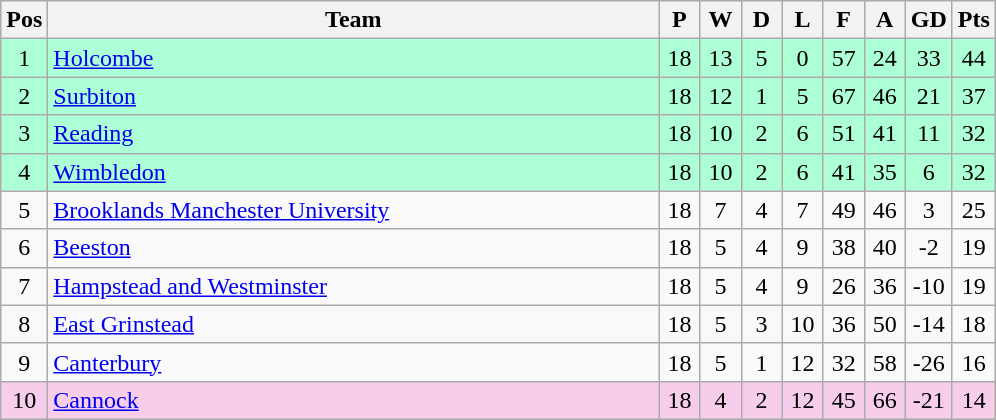<table class="wikitable" style="font-size: 100%; text-align:center;">
<tr>
<th width=20>Pos</th>
<th width=400>Team</th>
<th width=20>P</th>
<th width=20>W</th>
<th width=20>D</th>
<th width=20>L</th>
<th width=20>F</th>
<th width=20>A</th>
<th width=20>GD</th>
<th width=20>Pts</th>
</tr>
<tr style="background: #ADFFD6;">
<td>1</td>
<td align="left"><a href='#'>Holcombe</a></td>
<td>18</td>
<td>13</td>
<td>5</td>
<td>0</td>
<td>57</td>
<td>24</td>
<td>33</td>
<td>44</td>
</tr>
<tr style="background: #ADFFD6;">
<td>2</td>
<td align="left"><a href='#'>Surbiton</a></td>
<td>18</td>
<td>12</td>
<td>1</td>
<td>5</td>
<td>67</td>
<td>46</td>
<td>21</td>
<td>37</td>
</tr>
<tr style="background: #ADFFD6;">
<td>3</td>
<td align="left"><a href='#'>Reading</a></td>
<td>18</td>
<td>10</td>
<td>2</td>
<td>6</td>
<td>51</td>
<td>41</td>
<td>11</td>
<td>32</td>
</tr>
<tr style="background: #ADFFD6;">
<td>4</td>
<td align="left"><a href='#'>Wimbledon</a></td>
<td>18</td>
<td>10</td>
<td>2</td>
<td>6</td>
<td>41</td>
<td>35</td>
<td>6</td>
<td>32</td>
</tr>
<tr>
<td>5</td>
<td align="left"><a href='#'>Brooklands Manchester University</a></td>
<td>18</td>
<td>7</td>
<td>4</td>
<td>7</td>
<td>49</td>
<td>46</td>
<td>3</td>
<td>25</td>
</tr>
<tr>
<td>6</td>
<td align="left"><a href='#'>Beeston</a></td>
<td>18</td>
<td>5</td>
<td>4</td>
<td>9</td>
<td>38</td>
<td>40</td>
<td>-2</td>
<td>19</td>
</tr>
<tr>
<td>7</td>
<td align="left"><a href='#'>Hampstead and Westminster</a></td>
<td>18</td>
<td>5</td>
<td>4</td>
<td>9</td>
<td>26</td>
<td>36</td>
<td>-10</td>
<td>19</td>
</tr>
<tr>
<td>8</td>
<td align="left"><a href='#'>East Grinstead</a></td>
<td>18</td>
<td>5</td>
<td>3</td>
<td>10</td>
<td>36</td>
<td>50</td>
<td>-14</td>
<td>18</td>
</tr>
<tr>
<td>9</td>
<td align="left"><a href='#'>Canterbury</a></td>
<td>18</td>
<td>5</td>
<td>1</td>
<td>12</td>
<td>32</td>
<td>58</td>
<td>-26</td>
<td>16</td>
</tr>
<tr style="background: #F6CEEC;">
<td>10</td>
<td align="left"><a href='#'>Cannock</a></td>
<td>18</td>
<td>4</td>
<td>2</td>
<td>12</td>
<td>45</td>
<td>66</td>
<td>-21</td>
<td>14</td>
</tr>
</table>
